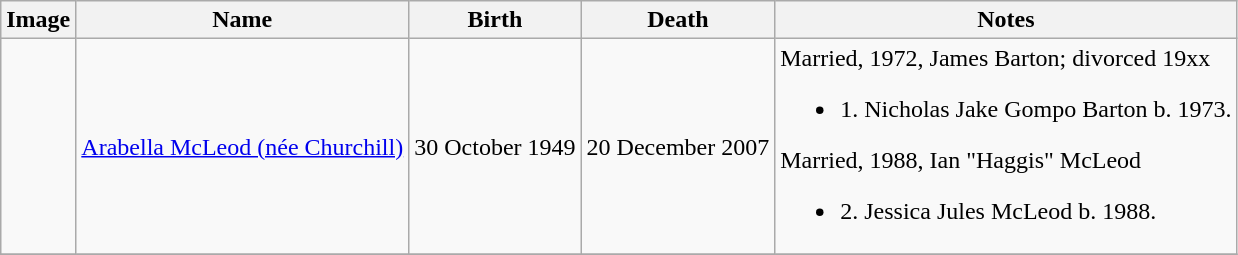<table class="wikitable">
<tr>
<th>Image</th>
<th>Name</th>
<th>Birth</th>
<th>Death</th>
<th>Notes</th>
</tr>
<tr>
<td></td>
<td><a href='#'>Arabella McLeod (née Churchill)</a></td>
<td>30 October 1949</td>
<td>20 December 2007</td>
<td>Married, 1972, James Barton; divorced 19xx<br><ul><li>1. Nicholas Jake Gompo Barton b. 1973.</li></ul>Married, 1988, Ian "Haggis" McLeod<ul><li>2. Jessica Jules McLeod b. 1988.</li></ul></td>
</tr>
<tr>
</tr>
</table>
